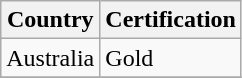<table class="wikitable">
<tr>
<th>Country</th>
<th>Certification</th>
</tr>
<tr>
<td>Australia</td>
<td>Gold</td>
</tr>
<tr>
</tr>
</table>
